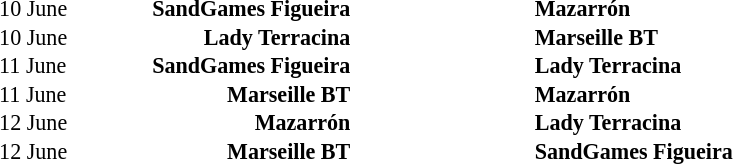<table>
<tr style="vertical-align:top">
<td style="min-width:44em;" width=50%><br></td>
<td style="min-width:36em;"><br><table width=100%  style="font-size:92%; font-weight:bold; white-space: nowrap" cellspacing=0>
<tr>
<td width=8% rowspan=7></td>
<td width=10% height=15></td>
<td width=3% rowspan=7></td>
<td width=28%></td>
<td width=3% rowspan=7></td>
<td width=15%></td>
<td width=3% rowspan=7></td>
<td width=28%></td>
<td width=2% rowspan=7></td>
</tr>
<tr>
<td style="font-weight:normal">10 June</td>
<td align=right>SandGames Figueira </td>
<td align=center></td>
<td align=left> Mazarrón</td>
</tr>
<tr>
<td style="font-weight:normal">10 June</td>
<td align=right>Lady Terracina </td>
<td align=center></td>
<td align=left> Marseille BT</td>
</tr>
<tr>
<td style="font-weight:normal">11 June</td>
<td align=right>SandGames Figueira </td>
<td align=center></td>
<td align=left> Lady Terracina</td>
</tr>
<tr>
<td style="font-weight:normal">11 June</td>
<td align=right>Marseille BT </td>
<td align=center></td>
<td align=left> Mazarrón</td>
</tr>
<tr>
<td style="font-weight:normal">12 June</td>
<td align=right>Mazarrón </td>
<td align=center></td>
<td align=left> Lady Terracina</td>
</tr>
<tr>
<td style="font-weight:normal">12 June</td>
<td align=right>Marseille BT </td>
<td align=center></td>
<td align=left> SandGames Figueira</td>
</tr>
</table>
</td>
</tr>
</table>
